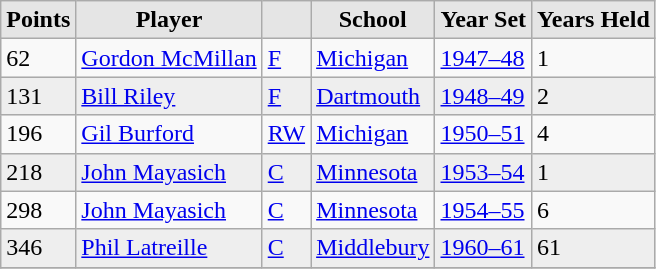<table class="wikitable sortable">
<tr>
<th style="background:#e5e5e5;">Points</th>
<th style="background:#e5e5e5;">Player</th>
<th style="background:#e5e5e5;"></th>
<th style="background:#e5e5e5;">School</th>
<th style="background:#e5e5e5;">Year Set</th>
<th style= background:#e5e5e5;">Years Held</th>
</tr>
<tr>
<td>62</td>
<td><a href='#'>Gordon McMillan</a></td>
<td><a href='#'>F</a></td>
<td><a href='#'>Michigan</a></td>
<td><a href='#'>1947–48</a></td>
<td>1</td>
</tr>
<tr bgcolor=#eeeeee>
<td>131</td>
<td><a href='#'>Bill Riley</a></td>
<td><a href='#'>F</a></td>
<td><a href='#'>Dartmouth</a></td>
<td><a href='#'>1948–49</a></td>
<td>2</td>
</tr>
<tr>
<td>196</td>
<td><a href='#'>Gil Burford</a></td>
<td><a href='#'>RW</a></td>
<td><a href='#'>Michigan</a></td>
<td><a href='#'>1950–51</a></td>
<td>4</td>
</tr>
<tr bgcolor=#eeeeee>
<td>218</td>
<td><a href='#'>John Mayasich</a></td>
<td><a href='#'>C</a></td>
<td><a href='#'>Minnesota</a></td>
<td><a href='#'>1953–54</a></td>
<td>1</td>
</tr>
<tr>
<td>298</td>
<td><a href='#'>John Mayasich</a></td>
<td><a href='#'>C</a></td>
<td><a href='#'>Minnesota</a></td>
<td><a href='#'>1954–55</a></td>
<td>6</td>
</tr>
<tr bgcolor=#eeeeee>
<td>346</td>
<td><a href='#'>Phil Latreille</a></td>
<td><a href='#'>C</a></td>
<td><a href='#'>Middlebury</a></td>
<td><a href='#'>1960–61</a></td>
<td>61</td>
</tr>
<tr>
</tr>
</table>
